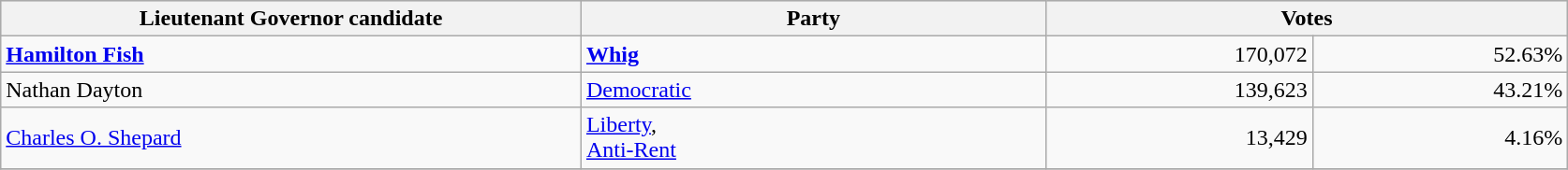<table class=wikitable>
<tr bgcolor=lightgrey>
<th width="20%">Lieutenant Governor candidate</th>
<th width="16%">Party</th>
<th width="18%" colspan="2">Votes</th>
</tr>
<tr>
<td><strong><a href='#'>Hamilton Fish</a></strong></td>
<td><strong><a href='#'>Whig</a></strong></td>
<td align="right">170,072</td>
<td align="right">52.63%</td>
</tr>
<tr>
<td>Nathan Dayton</td>
<td><a href='#'>Democratic</a></td>
<td align="right">139,623</td>
<td align="right">43.21%</td>
</tr>
<tr>
<td><a href='#'>Charles O. Shepard</a></td>
<td><a href='#'>Liberty</a>, <br><a href='#'>Anti-Rent</a></td>
<td align="right">13,429</td>
<td align="right">4.16%</td>
</tr>
<tr>
</tr>
</table>
